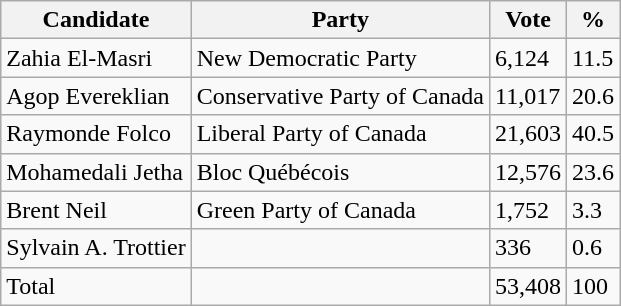<table class="wikitable">
<tr>
<th>Candidate</th>
<th>Party</th>
<th>Vote</th>
<th>%</th>
</tr>
<tr>
<td>Zahia El-Masri</td>
<td>New Democratic Party</td>
<td>6,124</td>
<td>11.5</td>
</tr>
<tr>
<td>Agop Evereklian</td>
<td>Conservative Party of Canada</td>
<td>11,017</td>
<td>20.6</td>
</tr>
<tr>
<td>Raymonde Folco</td>
<td>Liberal Party of Canada</td>
<td>21,603</td>
<td>40.5</td>
</tr>
<tr>
<td>Mohamedali Jetha</td>
<td>Bloc Québécois</td>
<td>12,576</td>
<td>23.6</td>
</tr>
<tr>
<td>Brent Neil</td>
<td>Green Party of Canada</td>
<td>1,752</td>
<td>3.3</td>
</tr>
<tr>
<td>Sylvain A. Trottier</td>
<td></td>
<td>336</td>
<td>0.6</td>
</tr>
<tr>
<td>Total</td>
<td></td>
<td>53,408</td>
<td>100</td>
</tr>
</table>
